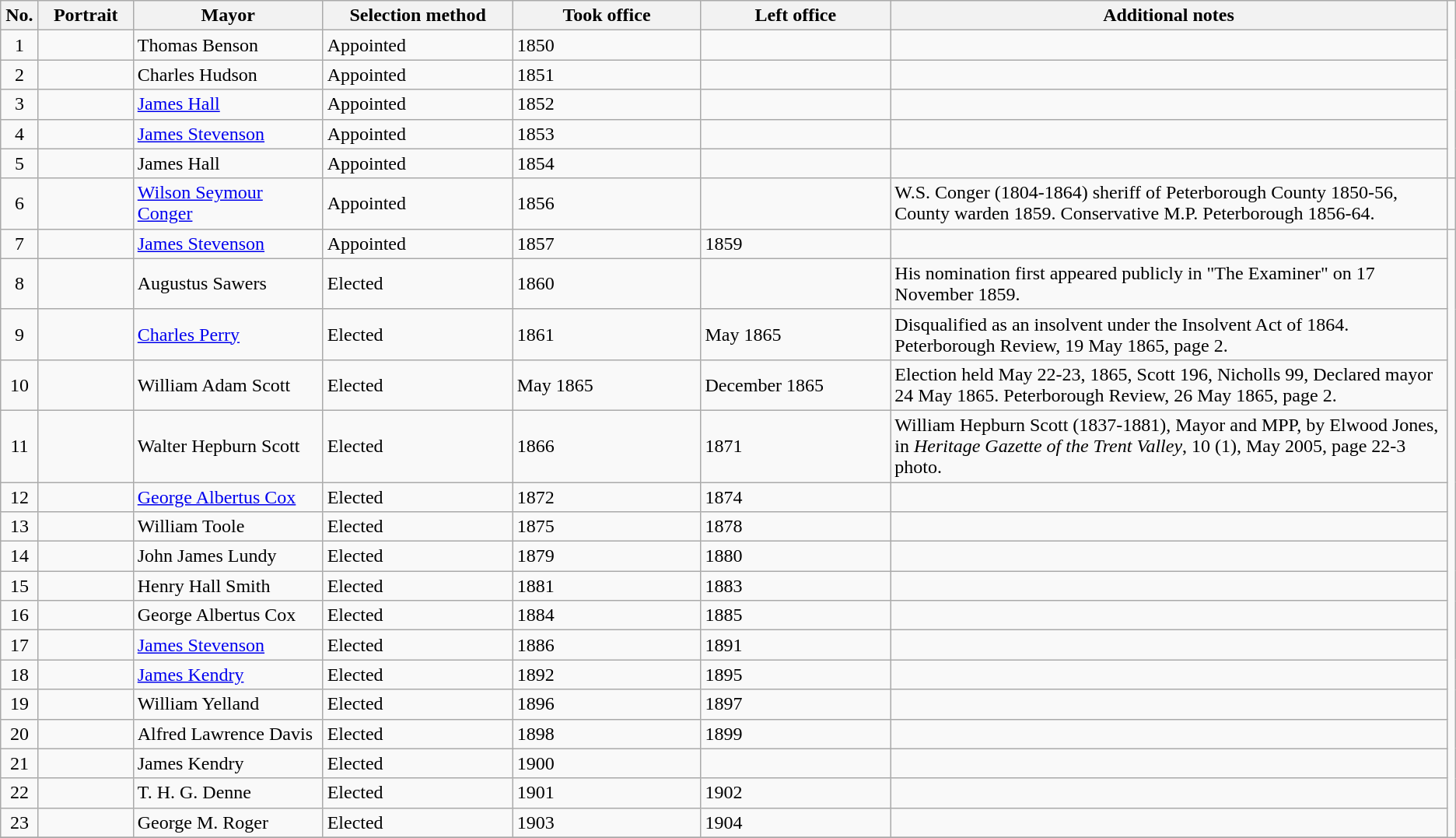<table class="sortable wikitable" style="text-align:left; font-size:100%;">
<tr valign=bottom>
<th width="25px">No.</th>
<th width="75px">Portrait</th>
<th width="160px">Mayor</th>
<th width="160px">Selection method</th>
<th width="160px">Took office</th>
<th width="160px">Left office</th>
<th width="490px">Additional notes</th>
</tr>
<tr>
<td align="center">1</td>
<td></td>
<td>Thomas Benson</td>
<td>Appointed</td>
<td>1850</td>
<td></td>
<td></td>
</tr>
<tr>
<td align="center">2</td>
<td></td>
<td>Charles Hudson</td>
<td>Appointed</td>
<td>1851</td>
<td></td>
<td></td>
</tr>
<tr>
<td align="center">3</td>
<td></td>
<td><a href='#'>James Hall</a></td>
<td>Appointed</td>
<td>1852</td>
<td></td>
<td></td>
</tr>
<tr>
<td align="center">4</td>
<td></td>
<td><a href='#'>James Stevenson</a></td>
<td>Appointed</td>
<td>1853</td>
<td></td>
<td></td>
</tr>
<tr>
<td align="center">5</td>
<td></td>
<td>James Hall</td>
<td>Appointed</td>
<td>1854</td>
<td></td>
<td></td>
</tr>
<tr>
<td align="center">6</td>
<td></td>
<td><a href='#'>Wilson Seymour Conger</a></td>
<td>Appointed</td>
<td>1856</td>
<td></td>
<td>W.S. Conger (1804-1864) sheriff of Peterborough County 1850-56, County warden 1859. Conservative M.P. Peterborough 1856-64.</td>
<td></td>
</tr>
<tr>
<td align="center">7</td>
<td></td>
<td><a href='#'>James Stevenson</a></td>
<td>Appointed</td>
<td>1857</td>
<td>1859</td>
<td></td>
</tr>
<tr>
<td align="center">8</td>
<td></td>
<td>Augustus Sawers</td>
<td>Elected</td>
<td>1860</td>
<td></td>
<td>His nomination first appeared publicly in "The Examiner" on 17 November 1859.</td>
</tr>
<tr>
<td align="center">9</td>
<td></td>
<td><a href='#'>Charles Perry</a></td>
<td>Elected</td>
<td>1861</td>
<td>May 1865</td>
<td>Disqualified as an insolvent under the Insolvent Act of 1864. Peterborough Review, 19 May 1865, page 2.</td>
</tr>
<tr>
<td align="center">10</td>
<td></td>
<td>William Adam Scott</td>
<td>Elected</td>
<td>May 1865</td>
<td>December 1865</td>
<td>Election held May 22-23, 1865, Scott 196, Nicholls 99, Declared mayor 24 May 1865. Peterborough Review, 26 May 1865, page 2.</td>
</tr>
<tr>
<td align="center">11</td>
<td></td>
<td>Walter Hepburn Scott</td>
<td>Elected</td>
<td>1866</td>
<td>1871</td>
<td>William Hepburn Scott (1837-1881), Mayor and MPP, by Elwood Jones, in <em>Heritage Gazette of the Trent Valley</em>, 10 (1), May 2005, page 22-3 photo.</td>
</tr>
<tr>
<td align="center">12</td>
<td></td>
<td><a href='#'>George Albertus Cox</a></td>
<td>Elected</td>
<td>1872</td>
<td>1874</td>
<td></td>
</tr>
<tr>
<td align="center">13</td>
<td></td>
<td>William Toole</td>
<td>Elected</td>
<td>1875</td>
<td>1878</td>
<td></td>
</tr>
<tr>
<td align="center">14</td>
<td></td>
<td>John James Lundy</td>
<td>Elected</td>
<td>1879</td>
<td>1880</td>
<td></td>
</tr>
<tr>
<td align="center">15</td>
<td></td>
<td>Henry Hall Smith</td>
<td>Elected</td>
<td>1881</td>
<td>1883</td>
<td></td>
</tr>
<tr>
<td align="center">16</td>
<td></td>
<td>George Albertus Cox</td>
<td>Elected</td>
<td>1884</td>
<td>1885</td>
<td></td>
</tr>
<tr>
<td align="center">17</td>
<td></td>
<td><a href='#'>James Stevenson</a></td>
<td>Elected</td>
<td>1886</td>
<td>1891</td>
<td></td>
</tr>
<tr>
<td align="center">18</td>
<td></td>
<td><a href='#'>James Kendry</a></td>
<td>Elected</td>
<td>1892</td>
<td>1895</td>
<td></td>
</tr>
<tr>
<td align="center">19</td>
<td></td>
<td>William Yelland</td>
<td>Elected</td>
<td>1896</td>
<td>1897</td>
<td></td>
</tr>
<tr>
<td align="center">20</td>
<td></td>
<td>Alfred Lawrence Davis</td>
<td>Elected</td>
<td>1898</td>
<td>1899</td>
<td></td>
</tr>
<tr>
<td align="center">21</td>
<td></td>
<td>James Kendry</td>
<td>Elected</td>
<td>1900</td>
<td></td>
<td></td>
</tr>
<tr>
<td align="center">22</td>
<td></td>
<td>T. H. G. Denne</td>
<td>Elected</td>
<td>1901</td>
<td>1902</td>
<td></td>
</tr>
<tr>
<td align="center">23</td>
<td></td>
<td>George M. Roger</td>
<td>Elected</td>
<td>1903</td>
<td>1904</td>
<td></td>
</tr>
<tr>
</tr>
</table>
